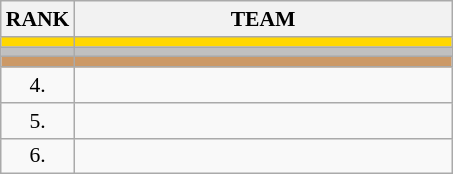<table class="wikitable" style="border-collapse: collapse; font-size: 90%;">
<tr>
<th>RANK</th>
<th align="left" style="width: 17em">TEAM</th>
</tr>
<tr bgcolor=gold>
<td align="center"></td>
<td></td>
</tr>
<tr bgcolor=silver>
<td align="center"></td>
<td></td>
</tr>
<tr bgcolor=cc9966>
<td align="center"></td>
<td></td>
</tr>
<tr>
<td align="center">4.</td>
<td></td>
</tr>
<tr>
<td align="center">5.</td>
<td></td>
</tr>
<tr>
<td align="center">6.</td>
<td></td>
</tr>
</table>
